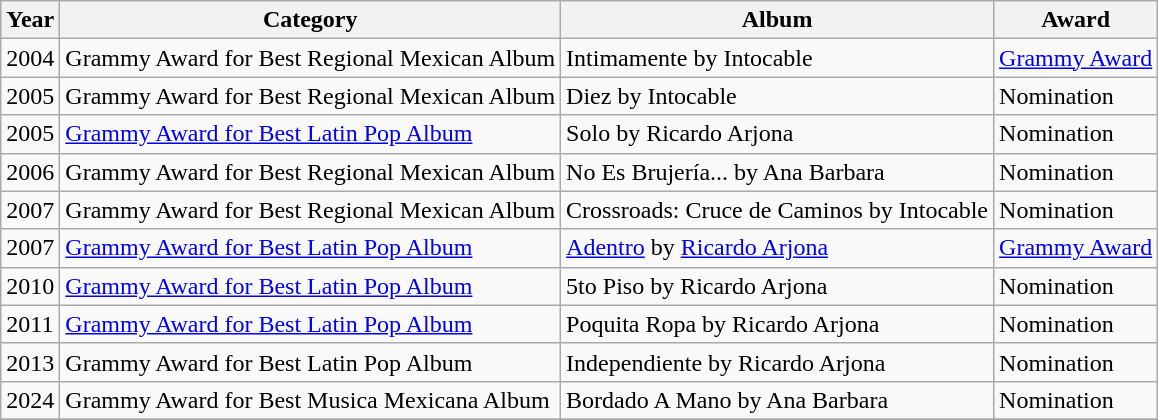<table class="wikitable">
<tr>
<th>Year</th>
<th>Category</th>
<th>Album</th>
<th>Award</th>
</tr>
<tr>
<td>2004</td>
<td>Grammy Award for Best Regional Mexican Album</td>
<td>Intimamente by Intocable</td>
<td><a href='#'>Grammy Award</a></td>
</tr>
<tr>
<td>2005</td>
<td>Grammy Award for Best Regional Mexican Album</td>
<td>Diez by Intocable</td>
<td>Nomination</td>
</tr>
<tr>
<td>2005</td>
<td><a href='#'>Grammy Award for Best Latin Pop Album</a></td>
<td>Solo by Ricardo Arjona</td>
<td>Nomination</td>
</tr>
<tr>
<td>2006</td>
<td>Grammy Award for Best Regional Mexican Album</td>
<td>No Es Brujería... by Ana Barbara</td>
<td>Nomination</td>
</tr>
<tr>
<td>2007</td>
<td>Grammy Award for Best Regional Mexican Album</td>
<td>Crossroads: Cruce de Caminos by Intocable</td>
<td>Nomination</td>
</tr>
<tr>
<td>2007</td>
<td><a href='#'>Grammy Award for Best Latin Pop Album</a></td>
<td><a href='#'>Adentro</a> by <a href='#'>Ricardo Arjona</a></td>
<td><a href='#'>Grammy Award</a></td>
</tr>
<tr>
<td>2010</td>
<td><a href='#'>Grammy Award for Best Latin Pop Album</a></td>
<td>5to Piso by Ricardo Arjona</td>
<td>Nomination</td>
</tr>
<tr>
<td>2011</td>
<td><a href='#'>Grammy Award for Best Latin Pop Album</a></td>
<td>Poquita Ropa by Ricardo Arjona</td>
<td>Nomination</td>
</tr>
<tr>
<td>2013</td>
<td>Grammy Award for Best Latin Pop Album</td>
<td>Independiente by Ricardo Arjona</td>
<td>Nomination</td>
</tr>
<tr>
<td>2024</td>
<td>Grammy Award for Best Musica Mexicana Album</td>
<td>Bordado A Mano by Ana Barbara</td>
<td>Nomination</td>
</tr>
<tr>
</tr>
</table>
